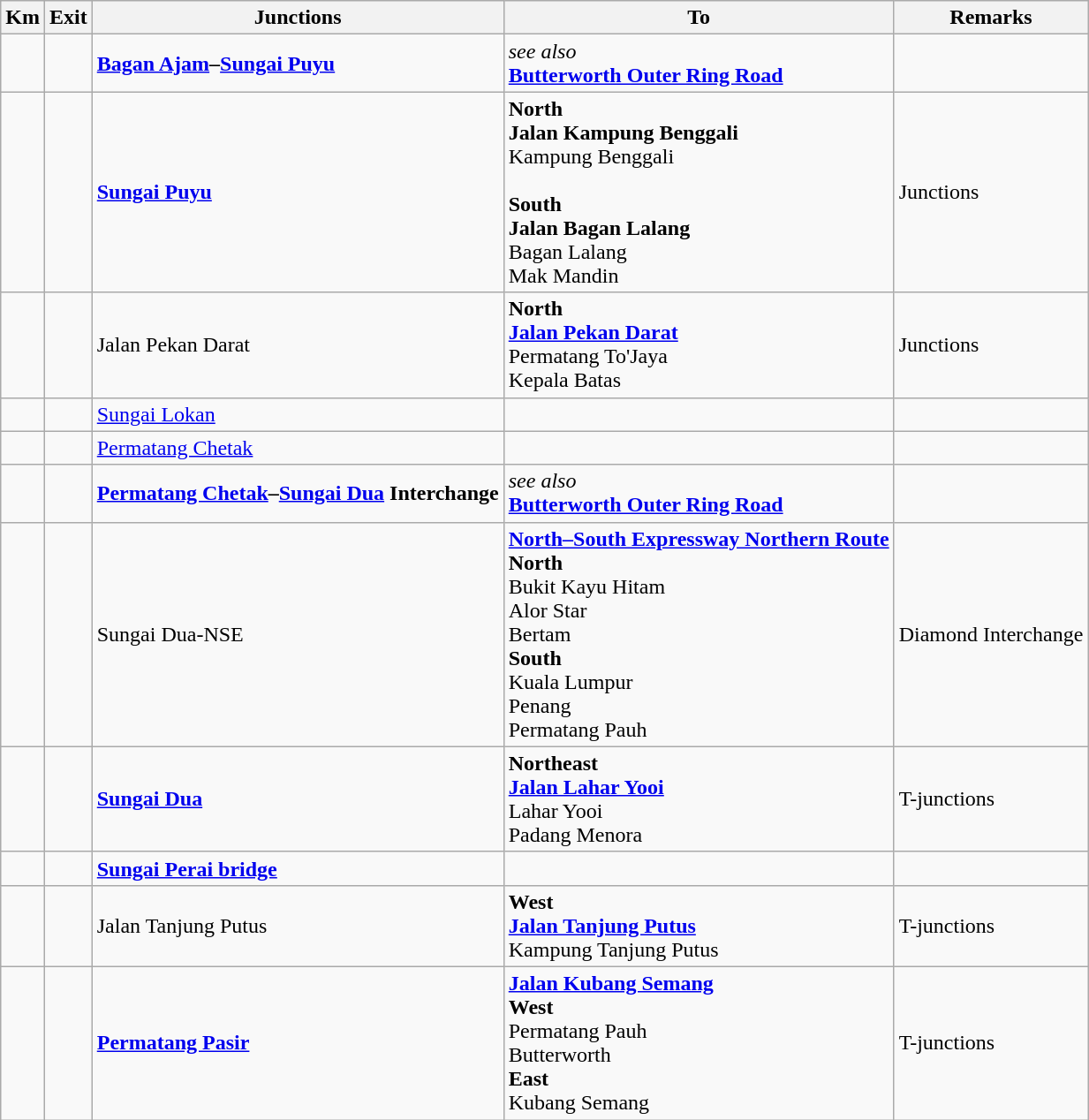<table class="wikitable">
<tr>
<th>Km</th>
<th>Exit</th>
<th>Junctions</th>
<th>To</th>
<th>Remarks</th>
</tr>
<tr>
<td></td>
<td></td>
<td><strong><a href='#'>Bagan Ajam</a>–<a href='#'>Sungai Puyu</a></strong></td>
<td><em>see also</em><br> <strong><a href='#'>Butterworth Outer Ring Road</a></strong></td>
<td></td>
</tr>
<tr>
<td></td>
<td></td>
<td><strong><a href='#'>Sungai Puyu</a></strong></td>
<td><strong>North</strong><br><strong>Jalan Kampung Benggali</strong><br>Kampung Benggali<br><br><strong>South</strong><br><strong>Jalan Bagan Lalang</strong><br>Bagan Lalang<br>Mak Mandin</td>
<td>Junctions</td>
</tr>
<tr>
<td></td>
<td></td>
<td>Jalan Pekan Darat</td>
<td><strong>North</strong><br> <strong><a href='#'>Jalan Pekan Darat</a></strong><br>Permatang To'Jaya<br>Kepala Batas</td>
<td>Junctions</td>
</tr>
<tr>
<td></td>
<td></td>
<td><a href='#'>Sungai Lokan</a></td>
<td></td>
<td></td>
</tr>
<tr>
<td></td>
<td></td>
<td><a href='#'>Permatang Chetak</a></td>
<td></td>
<td></td>
</tr>
<tr>
<td></td>
<td></td>
<td><strong><a href='#'>Permatang Chetak</a>–<a href='#'>Sungai Dua</a> Interchange</strong></td>
<td><em>see also</em><br> <strong><a href='#'>Butterworth Outer Ring Road</a></strong></td>
<td></td>
</tr>
<tr>
<td></td>
<td></td>
<td>Sungai Dua-NSE</td>
<td>  <strong><a href='#'>North–South Expressway Northern Route</a></strong><br><strong>North</strong><br>Bukit Kayu Hitam<br>Alor Star<br>Bertam<br><strong>South</strong><br>Kuala Lumpur<br>Penang<br>Permatang Pauh</td>
<td>Diamond Interchange</td>
</tr>
<tr>
<td></td>
<td></td>
<td><strong><a href='#'>Sungai Dua</a></strong></td>
<td><strong>Northeast</strong><br> <strong><a href='#'>Jalan Lahar Yooi</a></strong><br>Lahar Yooi<br>Padang Menora</td>
<td>T-junctions</td>
</tr>
<tr>
<td></td>
<td></td>
<td><strong><a href='#'>Sungai Perai bridge</a></strong></td>
<td></td>
<td></td>
</tr>
<tr>
<td></td>
<td></td>
<td>Jalan Tanjung Putus</td>
<td><strong>West</strong><br> <strong><a href='#'>Jalan Tanjung Putus</a></strong><br>Kampung Tanjung Putus</td>
<td>T-junctions</td>
</tr>
<tr>
<td></td>
<td></td>
<td><strong><a href='#'>Permatang Pasir</a></strong></td>
<td> <strong><a href='#'>Jalan Kubang Semang</a></strong><br><strong>West</strong><br>Permatang Pauh<br>Butterworth<br><strong>East</strong><br>Kubang Semang</td>
<td>T-junctions</td>
</tr>
</table>
